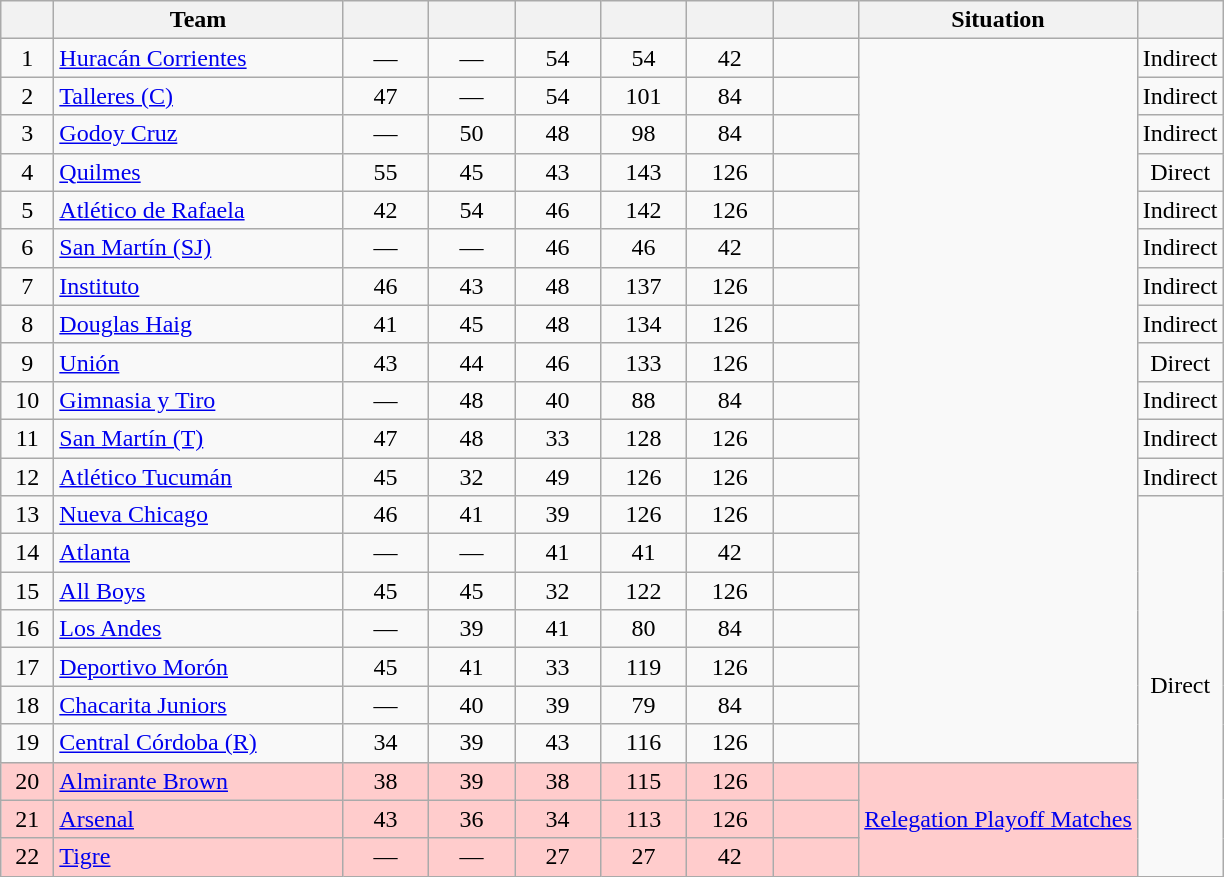<table class="wikitable" style="text-align: center;">
<tr>
<th width=28><br></th>
<th width=185>Team</th>
<th width=50></th>
<th width=50></th>
<th width=50></th>
<th width=50></th>
<th width=50></th>
<th width=50><br></th>
<th>Situation</th>
<th><br></th>
</tr>
<tr>
<td>1</td>
<td align="left"><a href='#'>Huracán Corrientes</a></td>
<td>—</td>
<td>—</td>
<td>54</td>
<td>54</td>
<td>42</td>
<td><strong></strong></td>
<td rowspan=19></td>
<td>Indirect</td>
</tr>
<tr>
<td>2</td>
<td align="left"><a href='#'>Talleres (C)</a></td>
<td>47</td>
<td>—</td>
<td>54</td>
<td>101</td>
<td>84</td>
<td><strong></strong></td>
<td>Indirect</td>
</tr>
<tr>
<td>3</td>
<td align="left"><a href='#'>Godoy Cruz</a></td>
<td>—</td>
<td>50</td>
<td>48</td>
<td>98</td>
<td>84</td>
<td><strong></strong></td>
<td>Indirect</td>
</tr>
<tr>
<td>4</td>
<td align="left"><a href='#'>Quilmes</a></td>
<td>55</td>
<td>45</td>
<td>43</td>
<td>143</td>
<td>126</td>
<td><strong></strong></td>
<td>Direct</td>
</tr>
<tr>
<td>5</td>
<td align="left"><a href='#'>Atlético de Rafaela</a></td>
<td>42</td>
<td>54</td>
<td>46</td>
<td>142</td>
<td>126</td>
<td><strong></strong></td>
<td>Indirect</td>
</tr>
<tr>
<td>6</td>
<td align="left"><a href='#'>San Martín (SJ)</a></td>
<td>—</td>
<td>—</td>
<td>46</td>
<td>46</td>
<td>42</td>
<td><strong></strong></td>
<td>Indirect</td>
</tr>
<tr>
<td>7</td>
<td align="left"><a href='#'>Instituto</a></td>
<td>46</td>
<td>43</td>
<td>48</td>
<td>137</td>
<td>126</td>
<td><strong></strong></td>
<td>Indirect</td>
</tr>
<tr>
<td>8</td>
<td align="left"><a href='#'>Douglas Haig</a></td>
<td>41</td>
<td>45</td>
<td>48</td>
<td>134</td>
<td>126</td>
<td><strong></strong></td>
<td>Indirect</td>
</tr>
<tr>
<td>9</td>
<td align="left"><a href='#'>Unión</a></td>
<td>43</td>
<td>44</td>
<td>46</td>
<td>133</td>
<td>126</td>
<td><strong></strong></td>
<td>Direct</td>
</tr>
<tr>
<td>10</td>
<td align="left"><a href='#'>Gimnasia y Tiro</a></td>
<td>—</td>
<td>48</td>
<td>40</td>
<td>88</td>
<td>84</td>
<td><strong></strong></td>
<td>Indirect</td>
</tr>
<tr>
<td>11</td>
<td align="left"><a href='#'>San Martín (T)</a></td>
<td>47</td>
<td>48</td>
<td>33</td>
<td>128</td>
<td>126</td>
<td><strong></strong></td>
<td>Indirect</td>
</tr>
<tr>
<td>12</td>
<td align="left"><a href='#'>Atlético Tucumán</a></td>
<td>45</td>
<td>32</td>
<td>49</td>
<td>126</td>
<td>126</td>
<td><strong></strong></td>
<td>Indirect</td>
</tr>
<tr>
<td>13</td>
<td align="left"><a href='#'>Nueva Chicago</a></td>
<td>46</td>
<td>41</td>
<td>39</td>
<td>126</td>
<td>126</td>
<td><strong></strong></td>
<td rowspan=10>Direct</td>
</tr>
<tr>
<td>14</td>
<td align="left"><a href='#'>Atlanta</a></td>
<td>—</td>
<td>—</td>
<td>41</td>
<td>41</td>
<td>42</td>
<td><strong></strong></td>
</tr>
<tr>
<td>15</td>
<td align="left"><a href='#'>All Boys</a></td>
<td>45</td>
<td>45</td>
<td>32</td>
<td>122</td>
<td>126</td>
<td><strong></strong></td>
</tr>
<tr>
<td>16</td>
<td align="left"><a href='#'>Los Andes</a></td>
<td>—</td>
<td>39</td>
<td>41</td>
<td>80</td>
<td>84</td>
<td><strong></strong></td>
</tr>
<tr>
<td>17</td>
<td align="left"><a href='#'>Deportivo Morón</a></td>
<td>45</td>
<td>41</td>
<td>33</td>
<td>119</td>
<td>126</td>
<td><strong></strong></td>
</tr>
<tr>
<td>18</td>
<td align="left"><a href='#'>Chacarita Juniors</a></td>
<td>—</td>
<td>40</td>
<td>39</td>
<td>79</td>
<td>84</td>
<td><strong></strong></td>
</tr>
<tr>
<td>19</td>
<td align="left"><a href='#'>Central Córdoba (R)</a></td>
<td>34</td>
<td>39</td>
<td>43</td>
<td>116</td>
<td>126</td>
<td><strong></strong></td>
</tr>
<tr bgcolor=#FFCCCC>
<td>20</td>
<td align="left"><a href='#'>Almirante Brown</a></td>
<td>38</td>
<td>39</td>
<td>38</td>
<td>115</td>
<td>126</td>
<td><strong></strong></td>
<td rowspan=3><a href='#'>Relegation Playoff Matches</a></td>
</tr>
<tr bgcolor=#FFCCCC>
<td>21</td>
<td align="left"><a href='#'>Arsenal</a></td>
<td>43</td>
<td>36</td>
<td>34</td>
<td>113</td>
<td>126</td>
<td><strong></strong></td>
</tr>
<tr bgcolor=#FFCCCC>
<td>22</td>
<td align="left"><a href='#'>Tigre</a></td>
<td>—</td>
<td>—</td>
<td>27</td>
<td>27</td>
<td>42</td>
<td><strong></strong></td>
</tr>
</table>
